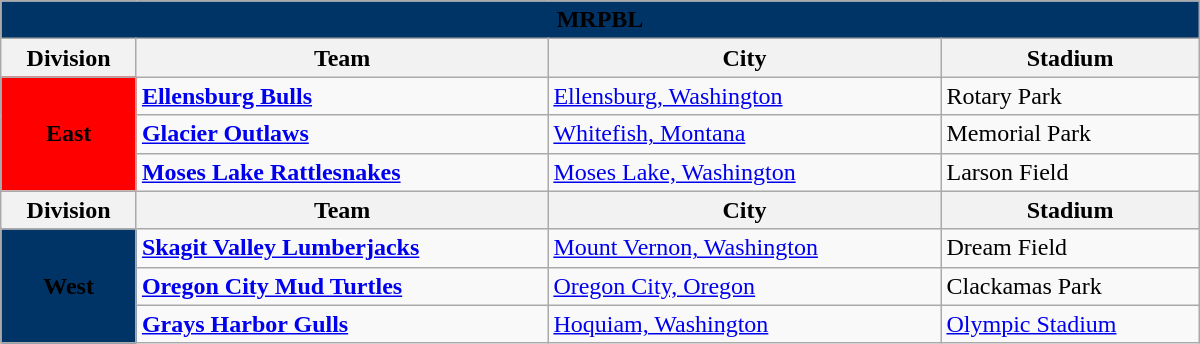<table class="wikitable" style="width:50em">
<tr>
<th style="background-color:#003366" colspan="4"><span>MRPBL</span></th>
</tr>
<tr>
<th>Division</th>
<th>Team</th>
<th>City</th>
<th>Stadium</th>
</tr>
<tr>
<th style="background-color:red" rowspan="3"><span>East</span></th>
<td><strong><a href='#'>Ellensburg Bulls</a></strong></td>
<td><a href='#'>Ellensburg, Washington</a></td>
<td>Rotary Park</td>
</tr>
<tr>
<td><strong><a href='#'>Glacier Outlaws</a></strong></td>
<td><a href='#'>Whitefish, Montana</a></td>
<td>Memorial Park</td>
</tr>
<tr>
<td><strong><a href='#'>Moses Lake Rattlesnakes</a></strong></td>
<td><a href='#'>Moses Lake, Washington</a></td>
<td>Larson Field</td>
</tr>
<tr>
<th>Division</th>
<th>Team</th>
<th>City</th>
<th>Stadium</th>
</tr>
<tr>
<th style="background-color:#003366" rowspan="7"><span>West</span></th>
<td><strong><a href='#'>Skagit Valley Lumberjacks</a></strong></td>
<td><a href='#'>Mount Vernon, Washington</a></td>
<td>Dream Field</td>
</tr>
<tr>
<td><strong><a href='#'>Oregon City Mud Turtles</a></strong></td>
<td><a href='#'>Oregon City, Oregon</a></td>
<td>Clackamas Park</td>
</tr>
<tr>
<td><strong><a href='#'>Grays Harbor Gulls</a></strong></td>
<td><a href='#'>Hoquiam, Washington</a></td>
<td><a href='#'>Olympic Stadium</a></td>
</tr>
</table>
